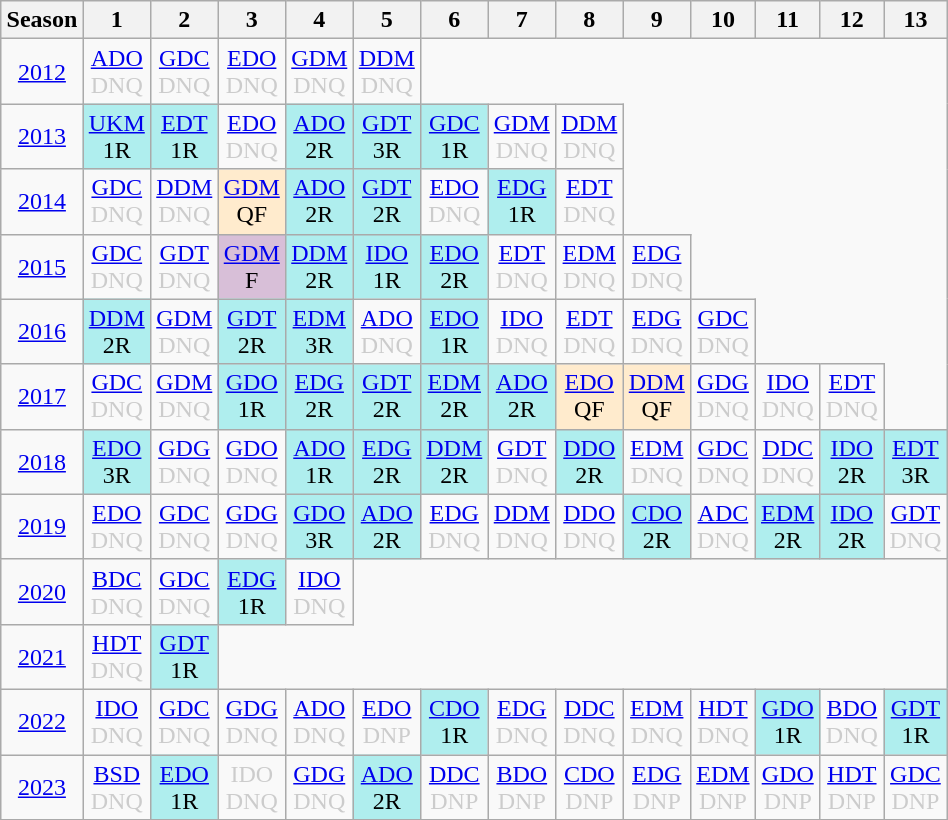<table class="wikitable" style="width:50%; margin:0">
<tr>
<th>Season</th>
<th>1</th>
<th>2</th>
<th>3</th>
<th>4</th>
<th>5</th>
<th>6</th>
<th>7</th>
<th>8</th>
<th>9</th>
<th>10</th>
<th>11</th>
<th>12</th>
<th>13</th>
</tr>
<tr>
<td style="text-align:center;"background:#efefef;"><a href='#'>2012</a></td>
<td style="text-align:center; color:#ccc;"><a href='#'>ADO</a><br>DNQ</td>
<td style="text-align:center; color:#ccc;"><a href='#'>GDC</a><br>DNQ</td>
<td style="text-align:center; color:#ccc;"><a href='#'>EDO</a><br>DNQ</td>
<td style="text-align:center; color:#ccc;"><a href='#'>GDM</a><br>DNQ</td>
<td style="text-align:center; color:#ccc;"><a href='#'>DDM</a><br>DNQ</td>
</tr>
<tr>
<td style="text-align:center;"background:#efefef;"><a href='#'>2013</a></td>
<td style="text-align:center; background:#afeeee;"><a href='#'>UKM</a><br>1R</td>
<td style="text-align:center; background:#afeeee;"><a href='#'>EDT</a><br>1R</td>
<td style="text-align:center; color:#ccc;"><a href='#'>EDO</a><br>DNQ</td>
<td style="text-align:center; background:#afeeee;"><a href='#'>ADO</a><br>2R</td>
<td style="text-align:center; background:#afeeee;"><a href='#'>GDT</a><br>3R</td>
<td style="text-align:center; background:#afeeee;"><a href='#'>GDC</a><br>1R</td>
<td style="text-align:center; color:#ccc;"><a href='#'>GDM</a><br>DNQ</td>
<td style="text-align:center; color:#ccc;"><a href='#'>DDM</a><br>DNQ</td>
</tr>
<tr>
<td style="text-align:center;"background:#efefef;"><a href='#'>2014</a></td>
<td style="text-align:center; color:#ccc;"><a href='#'>GDC</a><br>DNQ</td>
<td style="text-align:center; color:#ccc;"><a href='#'>DDM</a><br>DNQ</td>
<td style="text-align:center; background:#ffebcd;"><a href='#'>GDM</a><br>QF</td>
<td style="text-align:center; background:#afeeee;"><a href='#'>ADO</a><br>2R</td>
<td style="text-align:center; background:#afeeee;"><a href='#'>GDT</a><br>2R</td>
<td style="text-align:center; color:#ccc;"><a href='#'>EDO</a><br>DNQ</td>
<td style="text-align:center; background:#afeeee;"><a href='#'>EDG</a><br>1R</td>
<td style="text-align:center; color:#ccc;"><a href='#'>EDT</a><br>DNQ</td>
</tr>
<tr>
<td style="text-align:center;"background:#efefef;"><a href='#'>2015</a></td>
<td style="text-align:center; color:#ccc;"><a href='#'>GDC</a><br>DNQ</td>
<td style="text-align:center; color:#ccc;"><a href='#'>GDT</a><br>DNQ</td>
<td style="text-align:center; background:thistle;"><a href='#'>GDM</a><br>F</td>
<td style="text-align:center; background:#afeeee;"><a href='#'>DDM</a><br>2R</td>
<td style="text-align:center; background:#afeeee;"><a href='#'>IDO</a><br>1R</td>
<td style="text-align:center; background:#afeeee;"><a href='#'>EDO</a><br>2R</td>
<td style="text-align:center; color:#ccc;"><a href='#'>EDT</a><br>DNQ</td>
<td style="text-align:center; color:#ccc;"><a href='#'>EDM</a><br>DNQ</td>
<td style="text-align:center; color:#ccc;"><a href='#'>EDG</a><br>DNQ</td>
</tr>
<tr>
<td style="text-align:center;"background:#efefef;"><a href='#'>2016</a></td>
<td style="text-align:center; background:#afeeee;"><a href='#'>DDM</a><br>2R</td>
<td style="text-align:center; color:#ccc;"><a href='#'>GDM</a><br>DNQ</td>
<td style="text-align:center; background:#afeeee;"><a href='#'>GDT</a><br>2R</td>
<td style="text-align:center; background:#afeeee;"><a href='#'>EDM</a><br>3R</td>
<td style="text-align:center; color:#ccc;"><a href='#'>ADO</a><br>DNQ</td>
<td style="text-align:center; background:#afeeee;"><a href='#'>EDO</a><br>1R</td>
<td style="text-align:center; color:#ccc;"><a href='#'>IDO</a><br>DNQ</td>
<td style="text-align:center; color:#ccc;"><a href='#'>EDT</a><br>DNQ</td>
<td style="text-align:center; color:#ccc;"><a href='#'>EDG</a><br>DNQ</td>
<td style="text-align:center; color:#ccc;"><a href='#'>GDC</a><br>DNQ</td>
</tr>
<tr>
<td style="text-align:center;"background:#efefef;"><a href='#'>2017</a></td>
<td style="text-align:center; color:#ccc;"><a href='#'>GDC</a><br>DNQ</td>
<td style="text-align:center; color:#ccc;"><a href='#'>GDM</a><br>DNQ</td>
<td style="text-align:center; background:#afeeee;"><a href='#'>GDO</a><br>1R</td>
<td style="text-align:center; background:#afeeee;"><a href='#'>EDG</a><br>2R</td>
<td style="text-align:center; background:#afeeee;"><a href='#'>GDT</a><br>2R</td>
<td style="text-align:center; background:#afeeee;"><a href='#'>EDM</a><br>2R</td>
<td style="text-align:center; background:#afeeee;"><a href='#'>ADO</a><br>2R</td>
<td style="text-align:center; background:#ffebcd;"><a href='#'>EDO</a><br>QF</td>
<td style="text-align:center; background:#ffebcd;"><a href='#'>DDM</a><br>QF</td>
<td style="text-align:center; color:#ccc;"><a href='#'>GDG</a><br>DNQ</td>
<td style="text-align:center; color:#ccc;"><a href='#'>IDO</a><br>DNQ</td>
<td style="text-align:center; color:#ccc;"><a href='#'>EDT</a><br>DNQ</td>
</tr>
<tr>
<td style="text-align:center;"background:#efefef;"><a href='#'>2018</a></td>
<td style="text-align:center; background:#afeeee;"><a href='#'>EDO</a><br>3R</td>
<td style="text-align:center; color:#ccc;"><a href='#'>GDG</a><br>DNQ</td>
<td style="text-align:center; color:#ccc;"><a href='#'>GDO</a><br>DNQ</td>
<td style="text-align:center; background:#afeeee;"><a href='#'>ADO</a><br>1R</td>
<td style="text-align:center; background:#afeeee;"><a href='#'>EDG</a><br>2R</td>
<td style="text-align:center; background:#afeeee;"><a href='#'>DDM</a><br>2R</td>
<td style="text-align:center; color:#ccc;"><a href='#'>GDT</a><br>DNQ</td>
<td style="text-align:center; background:#afeeee;"><a href='#'>DDO</a><br>2R</td>
<td style="text-align:center; color:#ccc;"><a href='#'>EDM</a><br>DNQ</td>
<td style="text-align:center; color:#ccc;"><a href='#'>GDC</a><br>DNQ</td>
<td style="text-align:center; color:#ccc;"><a href='#'>DDC</a><br>DNQ</td>
<td style="text-align:center; background:#afeeee;"><a href='#'>IDO</a><br>2R</td>
<td style="text-align:center; background:#afeeee;"><a href='#'>EDT</a><br>3R</td>
</tr>
<tr>
<td style="text-align:center;"background:#efefef;"><a href='#'>2019</a></td>
<td style="text-align:center; color:#ccc;"><a href='#'>EDO</a><br>DNQ</td>
<td style="text-align:center; color:#ccc;"><a href='#'>GDC</a><br>DNQ</td>
<td style="text-align:center; color:#ccc;"><a href='#'>GDG</a><br>DNQ</td>
<td style="text-align:center; background:#afeeee;"><a href='#'>GDO</a><br>3R</td>
<td style="text-align:center; background:#afeeee;"><a href='#'>ADO</a><br>2R</td>
<td style="text-align:center; color:#ccc;"><a href='#'>EDG</a><br>DNQ</td>
<td style="text-align:center; color:#ccc;"><a href='#'>DDM</a><br>DNQ</td>
<td style="text-align:center; color:#ccc;"><a href='#'>DDO</a><br>DNQ</td>
<td style="text-align:center; background:#afeeee;"><a href='#'>CDO</a><br>2R</td>
<td style="text-align:center; color:#ccc;"><a href='#'>ADC</a><br>DNQ</td>
<td style="text-align:center; background:#afeeee;"><a href='#'>EDM</a><br>2R</td>
<td style="text-align:center; background:#afeeee;"><a href='#'>IDO</a><br>2R</td>
<td style="text-align:center; color:#ccc;"><a href='#'>GDT</a><br>DNQ</td>
</tr>
<tr>
<td style="text-align:center;"background:#efefef;"><a href='#'>2020</a></td>
<td style="text-align:center; color:#ccc;"><a href='#'>BDC</a><br>DNQ</td>
<td style="text-align:center; color:#ccc;"><a href='#'>GDC</a><br>DNQ</td>
<td style="text-align:center; background:#afeeee;"><a href='#'>EDG</a><br>1R</td>
<td style="text-align:center; color:#ccc;"><a href='#'>IDO</a><br>DNQ</td>
</tr>
<tr>
<td style="text-align:center;"background:#efefef;"><a href='#'>2021</a></td>
<td style="text-align:center; color:#ccc;"><a href='#'>HDT</a><br>DNQ</td>
<td style="text-align:center; background:#afeeee;"><a href='#'>GDT</a><br>1R</td>
</tr>
<tr>
<td style="text-align:center;"background:#efefef;"><a href='#'>2022</a></td>
<td style="text-align:center; color:#ccc;"><a href='#'>IDO</a><br>DNQ</td>
<td style="text-align:center; color:#ccc;"><a href='#'>GDC</a><br>DNQ</td>
<td style="text-align:center; color:#ccc;"><a href='#'>GDG</a><br>DNQ</td>
<td style="text-align:center; color:#ccc;"><a href='#'>ADO</a><br>DNQ</td>
<td style="text-align:center; color:#ccc;"><a href='#'>EDO</a><br>DNP</td>
<td style="text-align:center; background:#afeeee;"><a href='#'>CDO</a><br>1R</td>
<td style="text-align:center; color:#ccc;"><a href='#'>EDG</a><br>DNQ</td>
<td style="text-align:center; color:#ccc;"><a href='#'>DDC</a><br>DNQ</td>
<td style="text-align:center; color:#ccc;"><a href='#'>EDM</a><br>DNQ</td>
<td style="text-align:center; color:#ccc;"><a href='#'>HDT</a><br>DNQ</td>
<td style="text-align:center; background:#afeeee;"><a href='#'>GDO</a><br>1R</td>
<td style="text-align:center; color:#ccc;"><a href='#'>BDO</a><br>DNQ</td>
<td style="text-align:center; background:#afeeee;"><a href='#'>GDT</a><br>1R</td>
</tr>
<tr>
<td style="text-align:center;"background:#efefef;"><a href='#'>2023</a></td>
<td style="text-align:center; color:#ccc;"><a href='#'>BSD</a><br>DNQ</td>
<td style="text-align:center; background:#afeeee;"><a href='#'>EDO</a><br>1R</td>
<td style="text-align:center; color:#ccc;">IDO<br>DNQ</td>
<td style="text-align:center; color:#ccc;"><a href='#'>GDG</a><br>DNQ</td>
<td style="text-align:center; background:#afeeee;"><a href='#'>ADO</a><br>2R</td>
<td style="text-align:center; color:#ccc;"><a href='#'>DDC</a><br>DNP</td>
<td style="text-align:center; color:#ccc;"><a href='#'>BDO</a><br>DNP</td>
<td style="text-align:center; color:#ccc;"><a href='#'>CDO</a><br>DNP</td>
<td style="text-align:center; color:#ccc;"><a href='#'>EDG</a><br>DNP</td>
<td style="text-align:center; color:#ccc;"><a href='#'>EDM</a><br>DNP</td>
<td style="text-align:center; color:#ccc;"><a href='#'>GDO</a><br>DNP</td>
<td style="text-align:center; color:#ccc;"><a href='#'>HDT</a><br>DNP</td>
<td style="text-align:center; color:#ccc;"><a href='#'>GDC</a><br>DNP</td>
</tr>
<tr>
</tr>
</table>
